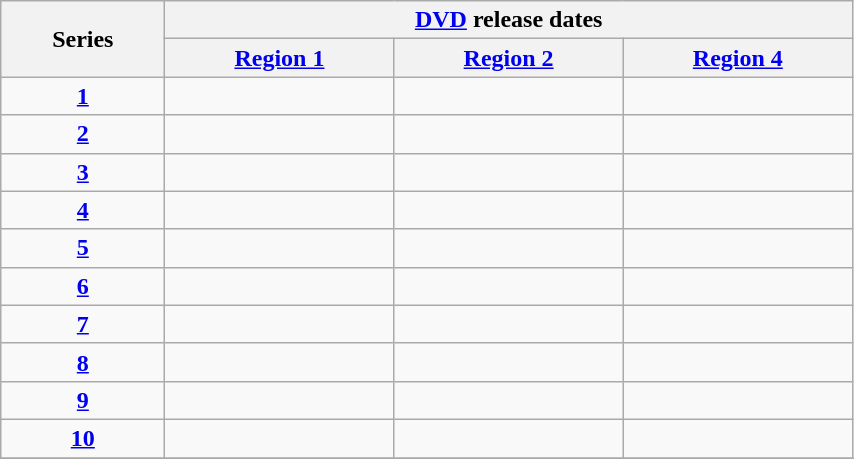<table class="wikitable" style="text-align:center" width="45%">
<tr>
<th scope="col" rowspan="2">Series</th>
<th scope="col" colspan="3"><a href='#'>DVD</a> release dates</th>
</tr>
<tr>
<th><a href='#'>Region 1</a></th>
<th><a href='#'>Region 2</a></th>
<th><a href='#'>Region 4</a></th>
</tr>
<tr>
<td><strong><a href='#'>1</a></strong></td>
<td></td>
<td></td>
<td></td>
</tr>
<tr>
<td><strong><a href='#'>2</a></strong></td>
<td></td>
<td></td>
<td></td>
</tr>
<tr>
<td><strong><a href='#'>3</a></strong></td>
<td></td>
<td></td>
<td></td>
</tr>
<tr>
<td><strong><a href='#'>4</a></strong></td>
<td></td>
<td></td>
<td></td>
</tr>
<tr>
<td><strong><a href='#'>5</a></strong></td>
<td></td>
<td></td>
<td></td>
</tr>
<tr>
<td><strong><a href='#'>6</a></strong></td>
<td></td>
<td></td>
<td></td>
</tr>
<tr>
<td><strong><a href='#'>7</a></strong></td>
<td></td>
<td></td>
<td></td>
</tr>
<tr>
<td><strong><a href='#'>8</a></strong></td>
<td></td>
<td></td>
<td></td>
</tr>
<tr>
<td><strong><a href='#'>9</a></strong></td>
<td></td>
<td></td>
<td></td>
</tr>
<tr>
<td><strong><a href='#'>10</a></strong></td>
<td></td>
<td></td>
<td></td>
</tr>
<tr>
</tr>
</table>
